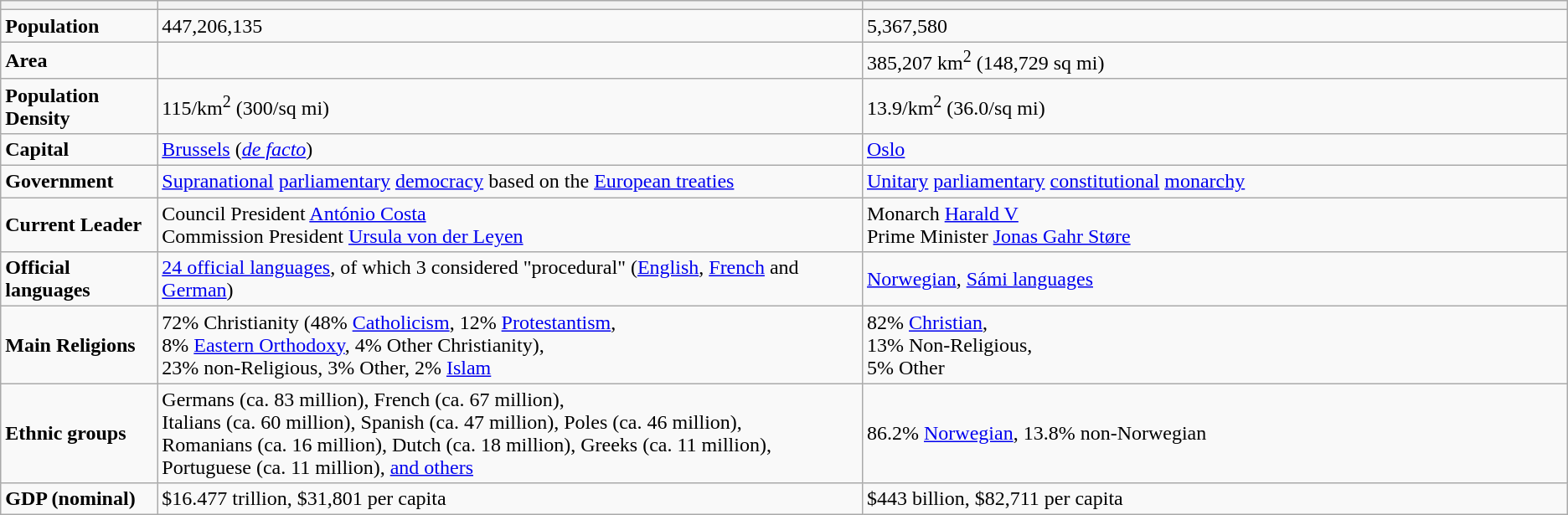<table class="wikitable">
<tr>
<th style="width:10%;"></th>
<th style="width:45%;"></th>
<th style="width:45%;"></th>
</tr>
<tr>
<td><strong>Population</strong></td>
<td>447,206,135</td>
<td>5,367,580</td>
</tr>
<tr>
<td><strong>Area</strong></td>
<td></td>
<td>385,207 km<sup>2</sup> (148,729 sq mi)</td>
</tr>
<tr>
<td><strong>Population Density</strong></td>
<td>115/km<sup>2</sup> (300/sq mi)</td>
<td>13.9/km<sup>2</sup> (36.0/sq mi)</td>
</tr>
<tr>
<td><strong>Capital</strong></td>
<td><a href='#'>Brussels</a> (<em><a href='#'>de facto</a></em>)</td>
<td><a href='#'>Oslo</a></td>
</tr>
<tr>
<td><strong>Government</strong></td>
<td><a href='#'>Supranational</a> <a href='#'>parliamentary</a> <a href='#'>democracy</a> based on the <a href='#'>European treaties</a></td>
<td><a href='#'>Unitary</a> <a href='#'>parliamentary</a> <a href='#'>constitutional</a> <a href='#'>monarchy</a></td>
</tr>
<tr>
<td><strong>Current Leader</strong></td>
<td>Council President <a href='#'>António Costa</a><br>Commission President <a href='#'>Ursula von der Leyen</a></td>
<td>Monarch <a href='#'>Harald V</a><br>Prime Minister <a href='#'>Jonas Gahr Støre</a></td>
</tr>
<tr>
<td><strong>Official languages</strong></td>
<td><a href='#'>24 official languages</a>, of which 3 considered "procedural" (<a href='#'>English</a>, <a href='#'>French</a> and <a href='#'>German</a>)</td>
<td><a href='#'>Norwegian</a>, <a href='#'>Sámi languages</a></td>
</tr>
<tr>
<td><strong>Main Religions</strong></td>
<td>72% Christianity (48% <a href='#'>Catholicism</a>, 12% <a href='#'>Protestantism</a>,<br> 8% <a href='#'>Eastern Orthodoxy</a>, 4% Other Christianity),<br> 23% non-Religious, 3% Other, 2% <a href='#'>Islam</a></td>
<td>82% <a href='#'>Christian</a>,<br>13% Non-Religious,<br>5% Other</td>
</tr>
<tr>
<td><strong>Ethnic groups</strong></td>
<td>Germans (ca. 83 million), French (ca. 67 million),<br> Italians (ca. 60 million), Spanish (ca. 47 million), Poles (ca. 46 million),<br> Romanians (ca. 16 million), Dutch (ca. 18 million), Greeks (ca. 11 million),<br> Portuguese (ca. 11 million), <a href='#'>and others</a></td>
<td>86.2% <a href='#'>Norwegian</a>, 13.8% non-Norwegian</td>
</tr>
<tr>
<td><strong>GDP (nominal)</strong></td>
<td>$16.477 trillion, $31,801 per capita</td>
<td>$443 billion, $82,711 per capita</td>
</tr>
</table>
